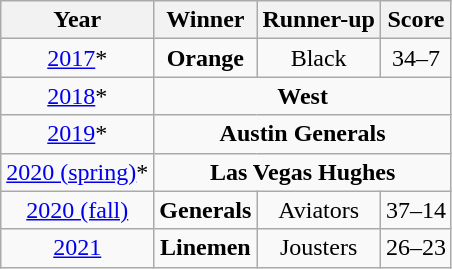<table class="wikitable sortable" style="text-align:center;">
<tr>
<th>Year</th>
<th>Winner</th>
<th>Runner-up</th>
<th>Score</th>
</tr>
<tr>
<td><a href='#'>2017</a>*</td>
<td><strong>Orange</strong></td>
<td>Black</td>
<td>34–7</td>
</tr>
<tr>
<td><a href='#'>2018</a>*</td>
<td colspan="3"><strong>West</strong></td>
</tr>
<tr>
<td><a href='#'>2019</a>*</td>
<td colspan="3"><strong>Austin Generals</strong></td>
</tr>
<tr>
<td><a href='#'>2020 (spring)</a>*</td>
<td colspan="3"><strong>Las Vegas Hughes</strong></td>
</tr>
<tr>
<td><a href='#'>2020 (fall)</a></td>
<td><strong>Generals</strong></td>
<td>Aviators</td>
<td>37–14</td>
</tr>
<tr>
<td><a href='#'>2021</a></td>
<td><strong>Linemen</strong></td>
<td>Jousters</td>
<td>26–23</td>
</tr>
</table>
